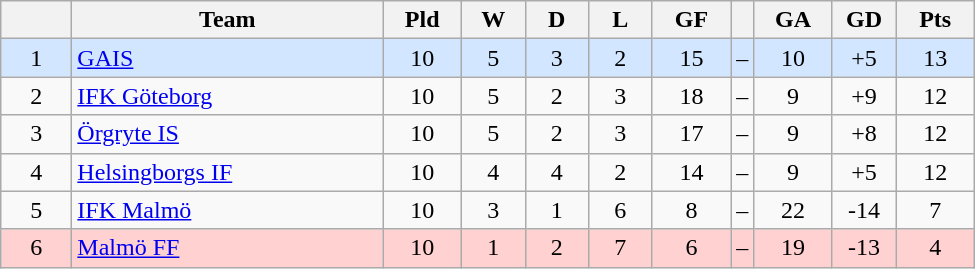<table class="wikitable" style="text-align: center;">
<tr>
<th style="width: 40px;"></th>
<th style="width: 200px;">Team</th>
<th style="width: 45px;">Pld</th>
<th style="width: 35px;">W</th>
<th style="width: 35px;">D</th>
<th style="width: 35px;">L</th>
<th style="width: 45px;">GF</th>
<th></th>
<th style="width: 45px;">GA</th>
<th style="width: 35px;">GD</th>
<th style="width: 45px;">Pts</th>
</tr>
<tr style="background: #d2e6ff">
<td>1</td>
<td style="text-align: left;"><a href='#'>GAIS</a></td>
<td>10</td>
<td>5</td>
<td>3</td>
<td>2</td>
<td>15</td>
<td>–</td>
<td>10</td>
<td>+5</td>
<td>13</td>
</tr>
<tr>
<td>2</td>
<td style="text-align: left;"><a href='#'>IFK Göteborg</a></td>
<td>10</td>
<td>5</td>
<td>2</td>
<td>3</td>
<td>18</td>
<td>–</td>
<td>9</td>
<td>+9</td>
<td>12</td>
</tr>
<tr>
<td>3</td>
<td style="text-align: left;"><a href='#'>Örgryte IS</a></td>
<td>10</td>
<td>5</td>
<td>2</td>
<td>3</td>
<td>17</td>
<td>–</td>
<td>9</td>
<td>+8</td>
<td>12</td>
</tr>
<tr>
<td>4</td>
<td style="text-align: left;"><a href='#'>Helsingborgs IF</a></td>
<td>10</td>
<td>4</td>
<td>4</td>
<td>2</td>
<td>14</td>
<td>–</td>
<td>9</td>
<td>+5</td>
<td>12</td>
</tr>
<tr>
<td>5</td>
<td style="text-align: left;"><a href='#'>IFK Malmö</a></td>
<td>10</td>
<td>3</td>
<td>1</td>
<td>6</td>
<td>8</td>
<td>–</td>
<td>22</td>
<td>-14</td>
<td>7</td>
</tr>
<tr style="background: #ffd1d1">
<td>6</td>
<td style="text-align: left;"><a href='#'>Malmö FF</a></td>
<td>10</td>
<td>1</td>
<td>2</td>
<td>7</td>
<td>6</td>
<td>–</td>
<td>19</td>
<td>-13</td>
<td>4</td>
</tr>
</table>
